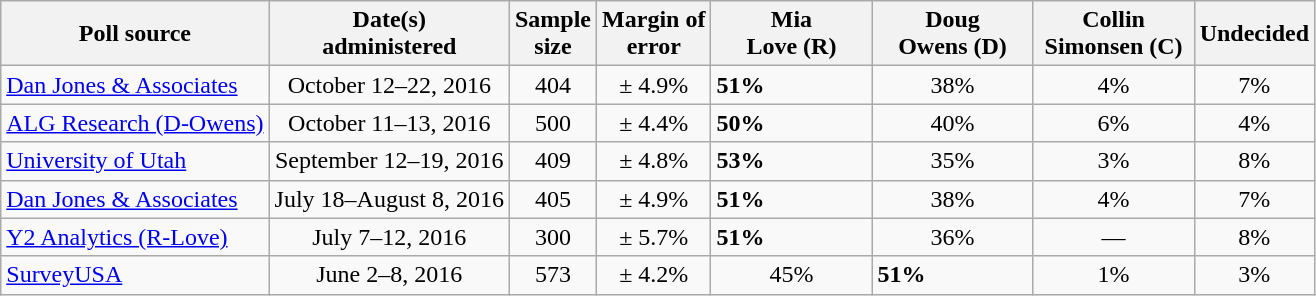<table class="wikitable">
<tr>
<th>Poll source</th>
<th>Date(s)<br>administered</th>
<th>Sample<br>size</th>
<th>Margin of<br>error</th>
<th style="width:100px;">Mia<br>Love (R)</th>
<th style="width:100px;">Doug<br>Owens (D)</th>
<th style="width:100px;">Collin<br>Simonsen (C)</th>
<th>Undecided</th>
</tr>
<tr>
<td><a href='#'>Dan Jones & Associates</a></td>
<td align=center>October 12–22, 2016</td>
<td align=center>404</td>
<td align=center>± 4.9%</td>
<td><strong>51%</strong></td>
<td align=center>38%</td>
<td align=center>4%</td>
<td align=center>7%</td>
</tr>
<tr>
<td><a href='#'>ALG Research (D-Owens)</a></td>
<td align=center>October 11–13, 2016</td>
<td align=center>500</td>
<td align=center>± 4.4%</td>
<td><strong>50%</strong></td>
<td align=center>40%</td>
<td align=center>6%</td>
<td align=center>4%</td>
</tr>
<tr>
<td><a href='#'>University of Utah</a></td>
<td align=center>September 12–19, 2016</td>
<td align=center>409</td>
<td align=center>± 4.8%</td>
<td><strong>53%</strong></td>
<td align=center>35%</td>
<td align=center>3%</td>
<td align=center>8%</td>
</tr>
<tr>
<td><a href='#'>Dan Jones & Associates</a></td>
<td align=center>July 18–August 8, 2016</td>
<td align=center>405</td>
<td align=center>± 4.9%</td>
<td><strong>51%</strong></td>
<td align=center>38%</td>
<td align=center>4%</td>
<td align=center>7%</td>
</tr>
<tr>
<td><a href='#'>Y2 Analytics (R-Love)</a></td>
<td align=center>July 7–12, 2016</td>
<td align=center>300</td>
<td align=center>± 5.7%</td>
<td><strong>51%</strong></td>
<td align=center>36%</td>
<td align=center>—</td>
<td align=center>8%</td>
</tr>
<tr>
<td><a href='#'>SurveyUSA</a></td>
<td align=center>June 2–8, 2016</td>
<td align=center>573</td>
<td align=center>± 4.2%</td>
<td align=center>45%</td>
<td><strong>51%</strong></td>
<td align=center>1%</td>
<td align=center>3%</td>
</tr>
</table>
